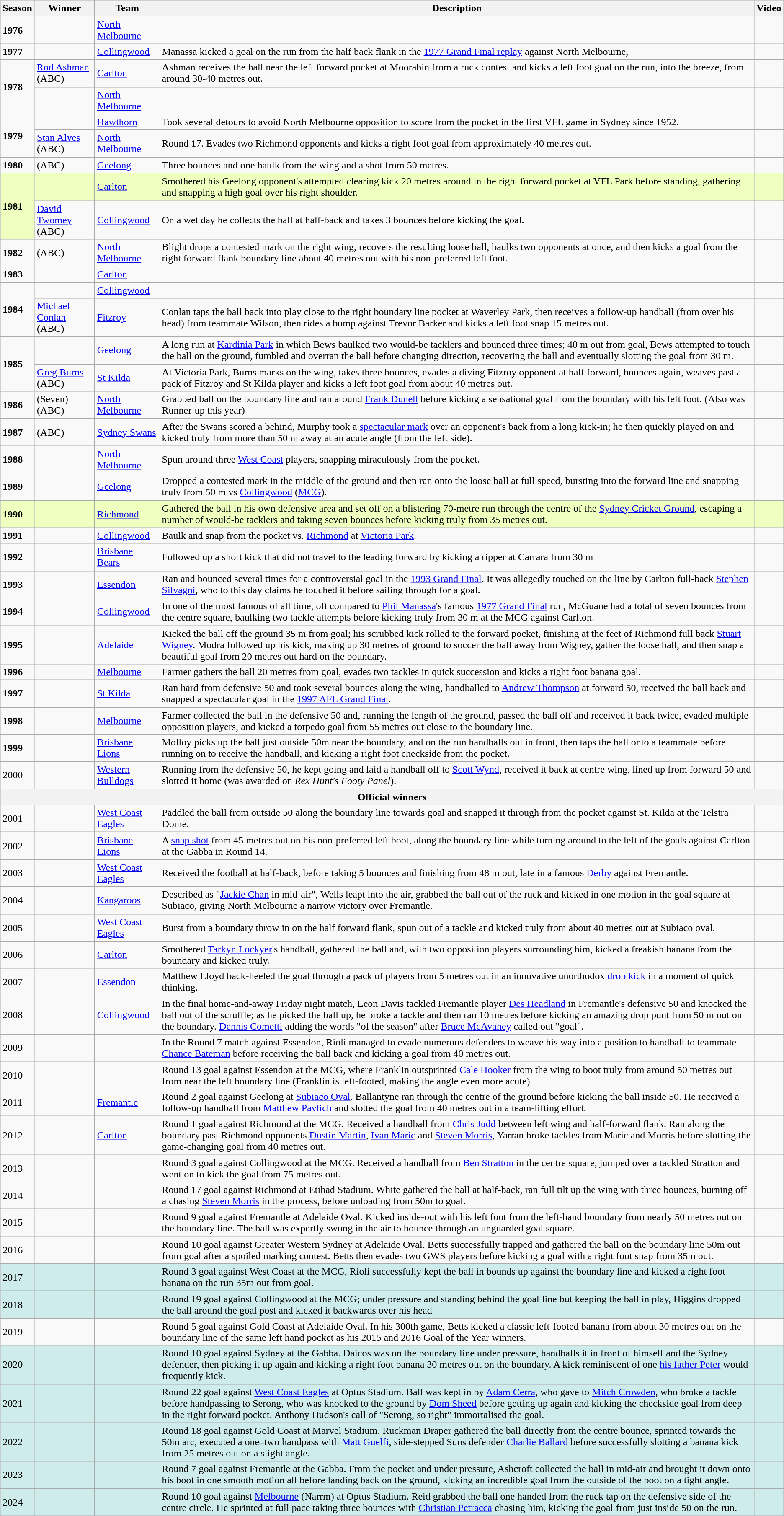<table class="wikitable sortable">
<tr>
<th>Season</th>
<th>Winner</th>
<th>Team</th>
<th class=unsortable>Description</th>
<th class=unsortable>Video</th>
</tr>
<tr>
<td><strong>1976</strong></td>
<td></td>
<td><a href='#'>North Melbourne</a></td>
<td></td>
<td></td>
</tr>
<tr>
<td><strong>1977</strong></td>
<td></td>
<td><a href='#'>Collingwood</a></td>
<td>Manassa kicked a goal on the run from the half back flank in the <a href='#'>1977 Grand Final replay</a> against North Melbourne,</td>
<td><strong></strong></td>
</tr>
<tr>
<td rowspan="2"><strong>1978</strong></td>
<td><a href='#'>Rod Ashman</a> (ABC)</td>
<td><a href='#'>Carlton</a></td>
<td>Ashman receives the ball near the left forward pocket at Moorabin from a ruck contest and kicks a left foot goal on the run, into the breeze, from around 30-40 metres out.</td>
<td></td>
</tr>
<tr>
<td></td>
<td><a href='#'>North Melbourne</a></td>
<td></td>
<td></td>
</tr>
<tr>
<td rowspan="2"><strong>1979</strong></td>
<td></td>
<td><a href='#'>Hawthorn</a></td>
<td>Took several detours to avoid North Melbourne opposition to score from the pocket in the first VFL game in Sydney since 1952.</td>
<td></td>
</tr>
<tr>
<td><a href='#'>Stan Alves</a> (ABC)</td>
<td><a href='#'>North Melbourne</a></td>
<td>Round 17. Evades two Richmond opponents and kicks a right foot goal from approximately 40 metres out.</td>
<td></td>
</tr>
<tr>
<td><strong>1980</strong></td>
<td> (ABC)</td>
<td><a href='#'>Geelong</a></td>
<td>Three bounces and one baulk from the wing and a shot from 50 metres.</td>
<td></td>
</tr>
<tr style="background:#efffbf;">
<td rowspan="2"><strong>1981</strong></td>
<td></td>
<td><a href='#'>Carlton</a></td>
<td>Smothered his Geelong opponent's attempted clearing kick 20 metres around in the right forward pocket at VFL Park before standing, gathering and snapping a high goal over his right shoulder.</td>
<td></td>
</tr>
<tr>
<td><a href='#'>David Twomey</a> (ABC)</td>
<td><a href='#'>Collingwood</a></td>
<td>On a wet day he collects the ball at half-back and takes 3 bounces before kicking the goal.</td>
<td></td>
</tr>
<tr>
<td><strong>1982</strong></td>
<td> (ABC)</td>
<td><a href='#'>North Melbourne</a></td>
<td>Blight drops a contested mark on the right wing, recovers the resulting loose ball, baulks two opponents at once, and then kicks a goal from the right forward flank boundary line about 40 metres out with his non-preferred left foot.</td>
<td></td>
</tr>
<tr>
<td><strong>1983</strong></td>
<td></td>
<td><a href='#'>Carlton</a></td>
<td></td>
<td></td>
</tr>
<tr>
<td rowspan="2"><strong>1984</strong></td>
<td></td>
<td><a href='#'>Collingwood</a></td>
<td></td>
<td></td>
</tr>
<tr>
<td><a href='#'>Michael Conlan</a> (ABC)</td>
<td><a href='#'>Fitzroy</a></td>
<td>Conlan taps the ball back into play close to the right boundary line pocket at Waverley Park, then receives a follow-up handball (from over his head) from teammate Wilson, then rides a bump against Trevor Barker and kicks a left foot snap 15 metres out.</td>
<td></td>
</tr>
<tr>
<td rowspan="2"><strong>1985</strong></td>
<td></td>
<td><a href='#'>Geelong</a></td>
<td>A long run at <a href='#'>Kardinia Park</a> in which Bews baulked two would-be tacklers and bounced three times; 40 m out from goal, Bews attempted to touch the ball on the ground, fumbled and overran the ball before changing direction, recovering the ball and eventually slotting the goal from 30 m.</td>
<td></td>
</tr>
<tr>
<td><a href='#'>Greg Burns</a> (ABC)</td>
<td><a href='#'>St Kilda</a></td>
<td>At Victoria Park, Burns marks on the wing, takes three bounces, evades a diving Fitzroy opponent at half forward, bounces again, weaves past a pack of Fitzroy and St Kilda player and kicks a left foot goal from about 40 metres out.</td>
<td></td>
</tr>
<tr>
<td><strong>1986</strong></td>
<td> (Seven) (ABC)</td>
<td><a href='#'>North Melbourne</a></td>
<td>Grabbed ball on the boundary line and ran around <a href='#'>Frank Dunell</a> before kicking a sensational goal from the boundary with his left foot. (Also was Runner-up this year)</td>
<td></td>
</tr>
<tr>
<td><strong>1987</strong></td>
<td> (ABC)</td>
<td><a href='#'>Sydney Swans</a></td>
<td>After the Swans scored a behind, Murphy took a <a href='#'>spectacular mark</a> over an opponent's back from a long kick-in; he then quickly played on and kicked truly from more than 50 m away at an acute angle (from the left side).</td>
<td></td>
</tr>
<tr>
<td><strong>1988</strong></td>
<td></td>
<td><a href='#'>North Melbourne</a></td>
<td>Spun around three <a href='#'>West Coast</a> players, snapping miraculously from the pocket.</td>
<td></td>
</tr>
<tr>
<td><strong>1989</strong></td>
<td></td>
<td><a href='#'>Geelong</a></td>
<td>Dropped a contested mark in the middle of the ground and then ran onto the loose ball at full speed, bursting into the forward line and snapping truly from 50 m vs <a href='#'>Collingwood</a> (<a href='#'>MCG</a>).</td>
<td></td>
</tr>
<tr style="background:#efffbf;">
<td><strong>1990</strong></td>
<td></td>
<td><a href='#'>Richmond</a></td>
<td>Gathered the ball in his own defensive area and set off on a blistering 70-metre run through the centre of the <a href='#'>Sydney Cricket Ground</a>, escaping a number of would-be tacklers and taking seven bounces before kicking truly from 35 metres out.</td>
<td></td>
</tr>
<tr>
<td><strong>1991</strong></td>
<td></td>
<td><a href='#'>Collingwood</a></td>
<td>Baulk and snap from the pocket vs. <a href='#'>Richmond</a> at <a href='#'>Victoria Park</a>.</td>
<td></td>
</tr>
<tr>
<td><strong>1992</strong></td>
<td></td>
<td><a href='#'>Brisbane Bears</a></td>
<td>Followed up a short kick that did not travel to the leading forward by kicking a ripper at Carrara from 30 m</td>
<td></td>
</tr>
<tr>
<td><strong>1993</strong></td>
<td></td>
<td><a href='#'>Essendon</a></td>
<td>Ran and bounced several times for a controversial goal in the <a href='#'>1993 Grand Final</a>. It was allegedly touched on the line by Carlton full-back <a href='#'>Stephen Silvagni</a>, who to this day claims he touched it before sailing through for a goal.</td>
<td><strong></strong></td>
</tr>
<tr>
<td><strong>1994</strong></td>
<td></td>
<td><a href='#'>Collingwood</a></td>
<td>In one of the most famous of all time, oft compared to <a href='#'>Phil Manassa</a>'s famous <a href='#'>1977 Grand Final</a> run, McGuane had a total of seven bounces from the centre square, baulking two tackle attempts before kicking truly from 30 m at the MCG against Carlton.</td>
<td><strong></strong></td>
</tr>
<tr>
<td><strong>1995</strong></td>
<td></td>
<td><a href='#'>Adelaide</a></td>
<td>Kicked the ball off the ground 35 m from goal; his scrubbed kick rolled to the forward pocket, finishing at the feet of Richmond full back <a href='#'>Stuart Wigney</a>. Modra followed up his kick, making up 30 metres of ground to soccer the ball away from Wigney, gather the loose ball, and then snap a beautiful goal from 20 metres out hard on the boundary.</td>
<td></td>
</tr>
<tr>
<td><strong>1996</strong></td>
<td></td>
<td><a href='#'>Melbourne</a></td>
<td>Farmer gathers the ball 20 metres from goal, evades two tackles in quick succession and kicks a right foot banana goal.</td>
<td></td>
</tr>
<tr>
<td><strong>1997</strong></td>
<td></td>
<td><a href='#'>St Kilda</a></td>
<td>Ran hard from defensive 50 and took several bounces along the wing, handballed to <a href='#'>Andrew Thompson</a> at forward 50, received the ball back and snapped a spectacular goal in the <a href='#'>1997 AFL Grand Final</a>.</td>
<td></td>
</tr>
<tr>
<td><strong>1998</strong></td>
<td></td>
<td><a href='#'>Melbourne</a></td>
<td>Farmer collected the ball in the defensive 50 and, running the length of the ground, passed the ball off and received it back twice, evaded multiple opposition players, and kicked a torpedo goal from 55 metres out close to the boundary line.</td>
<td></td>
</tr>
<tr>
<td><strong>1999</strong></td>
<td></td>
<td><a href='#'>Brisbane Lions</a></td>
<td>Molloy picks up the ball just outside 50m near the boundary, and on the run handballs out in front, then taps the ball onto a teammate before running on to receive the handball, and kicking a right foot checkside from the pocket.</td>
<td></td>
</tr>
<tr>
<td>2000</td>
<td></td>
<td><a href='#'>Western Bulldogs</a></td>
<td>Running from the defensive 50, he kept going and laid a handball off to <a href='#'>Scott Wynd</a>, received it back at centre wing, lined up from forward 50 and slotted it home (was awarded on <em>Rex Hunt's Footy Panel</em>).</td>
<td></td>
</tr>
<tr>
<th colspan=5>Official winners</th>
</tr>
<tr>
<td>2001</td>
<td></td>
<td><a href='#'>West Coast Eagles</a></td>
<td>Paddled the ball from outside 50 along the boundary line towards goal and snapped it through from the pocket against St. Kilda at the Telstra Dome.</td>
<td><strong></strong></td>
</tr>
<tr>
<td>2002</td>
<td></td>
<td><a href='#'>Brisbane Lions</a></td>
<td>A <a href='#'>snap shot</a> from 45 metres out on his non-preferred left boot, along the boundary line while turning around to the left of the goals against Carlton at the Gabba in Round 14.</td>
<td><strong></strong></td>
</tr>
<tr>
<td>2003</td>
<td></td>
<td><a href='#'>West Coast Eagles</a></td>
<td>Received the football at half-back, before taking 5 bounces and finishing from 48 m out, late in a famous <a href='#'>Derby</a> against Fremantle.</td>
<td></td>
</tr>
<tr>
<td>2004</td>
<td></td>
<td><a href='#'>Kangaroos</a></td>
<td>Described as "<a href='#'>Jackie Chan</a> in mid-air", Wells leapt into the air, grabbed the ball out of the ruck and kicked in one motion in the goal square at Subiaco, giving North Melbourne a narrow victory over Fremantle.</td>
<td><strong></strong></td>
</tr>
<tr>
<td>2005</td>
<td></td>
<td><a href='#'>West Coast Eagles</a></td>
<td>Burst from a boundary throw in on the half forward flank, spun out of a tackle and kicked truly from about 40 metres out at Subiaco oval.</td>
<td></td>
</tr>
<tr>
<td>2006</td>
<td></td>
<td><a href='#'>Carlton</a></td>
<td>Smothered <a href='#'>Tarkyn Lockyer</a>'s handball, gathered the ball and, with two opposition players surrounding him, kicked a freakish banana from the boundary and kicked truly.</td>
<td><strong></strong></td>
</tr>
<tr>
<td>2007</td>
<td></td>
<td><a href='#'>Essendon</a></td>
<td>Matthew Lloyd back-heeled the goal through a pack of players from 5 metres out in an innovative unorthodox <a href='#'>drop kick</a> in a moment of quick thinking.</td>
<td><strong></strong></td>
</tr>
<tr>
<td>2008</td>
<td></td>
<td><a href='#'>Collingwood</a></td>
<td>In the final home-and-away Friday night match, Leon Davis tackled Fremantle player <a href='#'>Des Headland</a> in Fremantle's defensive 50 and knocked the ball out of the scruffle; as he picked the ball up, he broke a tackle and then ran 10 metres before kicking an amazing drop punt from 50 m out on the boundary. <a href='#'>Dennis Cometti</a> adding the words "of the season" after <a href='#'>Bruce McAvaney</a> called out "goal".</td>
<td><strong></strong></td>
</tr>
<tr>
<td>2009</td>
<td></td>
<td></td>
<td>In the Round 7 match against Essendon, Rioli managed to evade numerous defenders to weave his way into a position to handball to teammate <a href='#'>Chance Bateman</a> before receiving the ball back and kicking a goal from 40 metres out.</td>
<td><strong></strong></td>
</tr>
<tr>
<td>2010</td>
<td></td>
<td></td>
<td>Round 13 goal against Essendon at the MCG, where Franklin outsprinted <a href='#'>Cale Hooker</a> from the wing to boot truly from around 50 metres out from near the left boundary line (Franklin is left-footed, making the angle even more acute)</td>
<td><strong></strong></td>
</tr>
<tr>
<td>2011</td>
<td></td>
<td><a href='#'>Fremantle</a></td>
<td>Round 2 goal against Geelong at <a href='#'>Subiaco Oval</a>. Ballantyne ran through the centre of the ground before kicking the ball inside 50. He received a follow-up handball from <a href='#'>Matthew Pavlich</a> and slotted the goal from 40 metres out in a team-lifting effort.</td>
<td><strong></strong></td>
</tr>
<tr>
<td>2012</td>
<td></td>
<td><a href='#'>Carlton</a></td>
<td>Round 1 goal against Richmond at the MCG. Received a handball from <a href='#'>Chris Judd</a> between left wing and half-forward flank. Ran along the boundary past Richmond opponents <a href='#'>Dustin Martin</a>, <a href='#'>Ivan Maric</a> and <a href='#'>Steven Morris</a>, Yarran broke tackles from Maric and Morris before slotting the game-changing goal from 40 metres out.</td>
<td><strong></strong></td>
</tr>
<tr>
<td>2013</td>
<td></td>
<td></td>
<td>Round 3 goal against Collingwood at the MCG. Received a handball from <a href='#'>Ben Stratton</a> in the centre square, jumped over a tackled Stratton and went on to kick the goal from 75 metres out.</td>
<td><strong></strong></td>
</tr>
<tr>
<td>2014</td>
<td></td>
<td></td>
<td>Round 17 goal against Richmond at Etihad Stadium. White gathered the ball at half-back, ran full tilt up the wing with three bounces, burning off a chasing <a href='#'>Steven Morris</a> in the process, before unloading from 50m to goal.</td>
<td><strong></strong></td>
</tr>
<tr>
<td>2015</td>
<td></td>
<td></td>
<td>Round 9 goal against Fremantle at Adelaide Oval. Kicked inside-out with his left foot from the left-hand boundary from nearly 50 metres out on the boundary line. The ball was expertly swung in the air to bounce through an unguarded goal square.</td>
<td><strong></strong></td>
</tr>
<tr>
<td>2016</td>
<td></td>
<td></td>
<td>Round 10 goal against Greater Western Sydney at Adelaide Oval. Betts successfully trapped and gathered the ball on the boundary line 50m out from goal after a spoiled marking contest. Betts then evades two GWS players before kicking a goal with a right foot snap from 35m out.</td>
<td><strong></strong></td>
</tr>
<tr style="background:#cfecec;">
<td>2017</td>
<td></td>
<td></td>
<td>Round 3 goal against West Coast at the MCG, Rioli successfully kept the ball in bounds up against the boundary line and kicked a right foot banana on the run 35m out from goal.</td>
<td></td>
</tr>
<tr style="background:#cfecec;">
<td>2018</td>
<td></td>
<td></td>
<td>Round 19 goal against Collingwood at the MCG; under pressure and standing behind the goal line but keeping the ball in play, Higgins dropped the ball around the goal post and kicked it backwards over his head</td>
<td></td>
</tr>
<tr>
<td>2019</td>
<td></td>
<td></td>
<td>Round 5 goal against Gold Coast at Adelaide Oval. In his 300th game, Betts kicked a classic left-footed banana from about 30 metres out on the boundary line of the same left hand pocket as his 2015 and 2016 Goal of the Year winners.</td>
<td></td>
</tr>
<tr style="background:#cfecec;">
<td>2020</td>
<td></td>
<td></td>
<td>Round 10 goal against Sydney at the Gabba. Daicos was on the boundary line under pressure, handballs it in front of himself and the Sydney defender, then picking it up again and kicking a right foot banana 30 metres out on the boundary. A kick reminiscent of one <a href='#'>his father Peter</a> would frequently kick.</td>
<td></td>
</tr>
<tr style="background:#cfecec;">
<td>2021</td>
<td></td>
<td></td>
<td>Round 22 goal against <a href='#'>West Coast Eagles</a> at Optus Stadium. Ball was kept in by <a href='#'>Adam Cerra</a>, who gave to <a href='#'>Mitch Crowden</a>, who broke a tackle before handpassing to Serong, who was knocked to the ground by <a href='#'>Dom Sheed</a> before getting up again and kicking the checkside goal from deep in the right forward pocket. Anthony Hudson's call of "Serong, so right" immortalised the goal.</td>
<td></td>
</tr>
<tr style="background:#cfecec;">
<td>2022</td>
<td></td>
<td></td>
<td>Round 18 goal against Gold Coast at Marvel Stadium. Ruckman Draper gathered the ball directly from the centre bounce, sprinted towards the 50m arc, executed a one–two handpass with <a href='#'>Matt Guelfi</a>, side-stepped Suns defender <a href='#'>Charlie Ballard</a> before successfully slotting a banana kick from 25 metres out on a slight angle.</td>
<td></td>
</tr>
<tr style="background:#cfecec;">
<td>2023</td>
<td></td>
<td></td>
<td>Round 7 goal against Fremantle at the Gabba. From the pocket and under pressure, Ashcroft collected the ball in mid-air and brought it down onto his boot in one smooth motion all before landing back on the ground, kicking an incredible goal from the outside of the boot on a tight angle.</td>
<td></td>
</tr>
<tr style="background:#cfecec;">
<td>2024</td>
<td></td>
<td></td>
<td>Round 10 goal against <a href='#'>Melbourne</a> (Narrm) at Optus Stadium. Reid grabbed the ball one handed from the ruck tap on the defensive side of the centre circle. He sprinted at full pace taking three bounces with <a href='#'>Christian Petracca</a> chasing him, kicking the goal from just inside 50 on the run.</td>
<td></td>
</tr>
</table>
